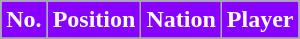<table class="wikitable sortable">
<tr>
<th style="background-color:#8800FF; color:white;" scope=col>No.</th>
<th style="background-color:#8800FF; color:white;" scope=col>Position</th>
<th style="background-color:#8800FF; color:white;" scope=col>Nation</th>
<th style="background-color:#8800FF; color:white;" scope=col>Player</th>
</tr>
<tr>
</tr>
</table>
